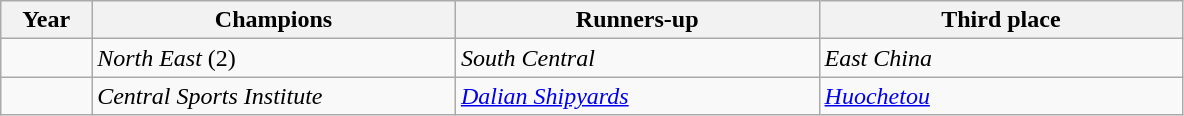<table class="wikitable">
<tr>
<th style="width:5%;">Year</th>
<th style="width:20%;">Champions</th>
<th style="width:20%;">Runners-up</th>
<th style="width:20%;">Third place</th>
</tr>
<tr>
<td></td>
<td><em>North East</em> (2)</td>
<td><em>South Central</em></td>
<td><em>East China</em></td>
</tr>
<tr>
<td></td>
<td><em>Central Sports Institute</em></td>
<td><em><a href='#'>Dalian Shipyards</a></em></td>
<td><em><a href='#'>Huochetou</a></em></td>
</tr>
</table>
